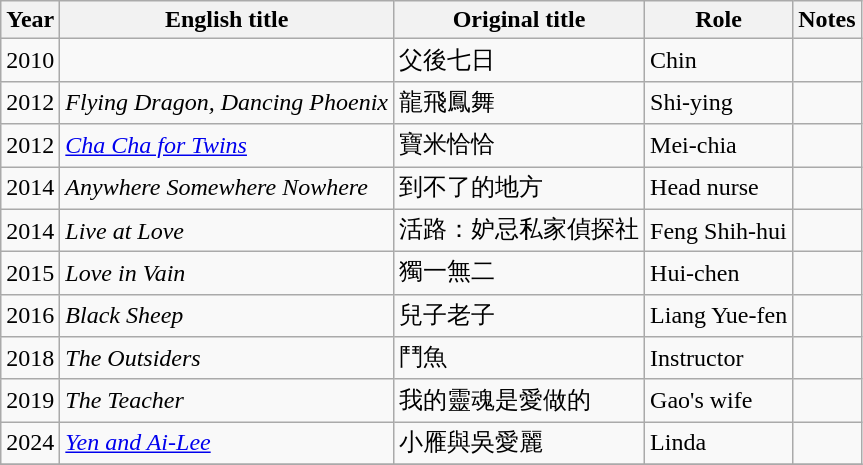<table class="wikitable sortable">
<tr>
<th>Year</th>
<th>English title</th>
<th>Original title</th>
<th>Role</th>
<th class="unsortable">Notes</th>
</tr>
<tr>
<td>2010</td>
<td><em></em></td>
<td>父後七日</td>
<td>Chin</td>
<td></td>
</tr>
<tr>
<td>2012</td>
<td><em>Flying Dragon, Dancing Phoenix</em></td>
<td>龍飛鳳舞</td>
<td>Shi-ying</td>
<td></td>
</tr>
<tr>
<td>2012</td>
<td><em><a href='#'>Cha Cha for Twins</a></em></td>
<td>寶米恰恰</td>
<td>Mei-chia</td>
<td></td>
</tr>
<tr>
<td>2014</td>
<td><em>Anywhere Somewhere Nowhere</em></td>
<td>到不了的地方</td>
<td>Head nurse</td>
<td></td>
</tr>
<tr>
<td>2014</td>
<td><em>Live at Love</em></td>
<td>活路：妒忌私家偵探社</td>
<td>Feng Shih-hui</td>
<td></td>
</tr>
<tr>
<td>2015</td>
<td><em>Love in Vain</em></td>
<td>獨一無二</td>
<td>Hui-chen</td>
<td></td>
</tr>
<tr>
<td>2016</td>
<td><em>Black Sheep</em></td>
<td>兒子老子</td>
<td>Liang Yue-fen</td>
<td></td>
</tr>
<tr>
<td>2018</td>
<td><em>The Outsiders</em></td>
<td>鬥魚</td>
<td>Instructor</td>
<td></td>
</tr>
<tr>
<td>2019</td>
<td><em>The Teacher</em></td>
<td>我的靈魂是愛做的</td>
<td>Gao's wife</td>
<td></td>
</tr>
<tr>
<td>2024</td>
<td><em><a href='#'>Yen and Ai-Lee</a></em></td>
<td>小雁與吳愛麗</td>
<td>Linda</td>
<td></td>
</tr>
<tr>
</tr>
</table>
